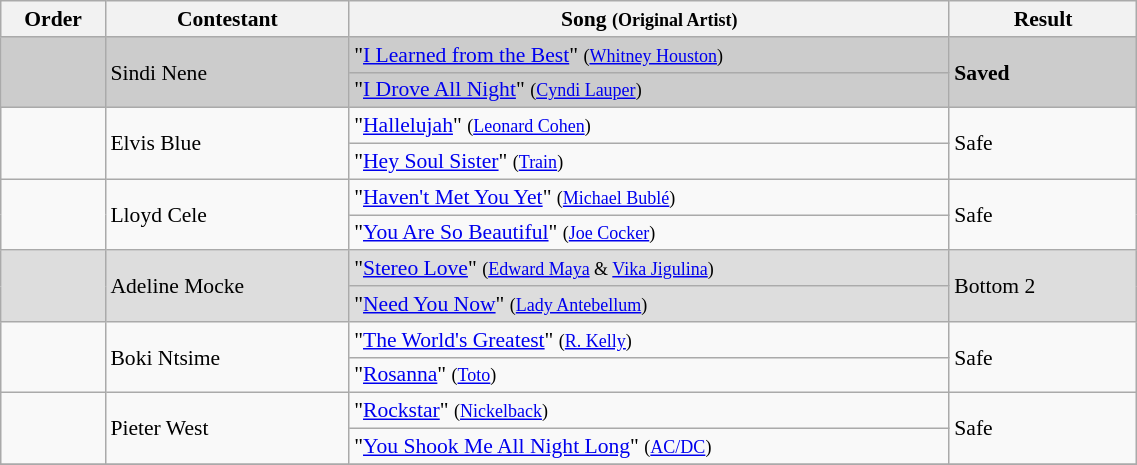<table class="wikitable" style="font-size:90%; width:60%; text-align: left;">
<tr>
<th width="05%">Order</th>
<th width="13%">Contestant</th>
<th width="32%">Song <small>(Original Artist)</small></th>
<th width="10%">Result</th>
</tr>
<tr>
<td bgcolor="CCCCCC" rowspan="2"></td>
<td bgcolor="CCCCCC" rowspan="2">Sindi Nene</td>
<td bgcolor="CCCCCC">"<a href='#'>I Learned from the Best</a>" <small>(<a href='#'>Whitney Houston</a>)</small></td>
<td bgcolor="CCCCCC" rowspan="2"><strong>Saved</strong></td>
</tr>
<tr>
<td bgcolor="CCCCCC">"<a href='#'>I Drove All Night</a>" <small>(<a href='#'>Cyndi Lauper</a>)</small></td>
</tr>
<tr>
<td rowspan="2"></td>
<td rowspan="2">Elvis Blue</td>
<td>"<a href='#'>Hallelujah</a>" <small>(<a href='#'>Leonard Cohen</a>)</small></td>
<td rowspan="2">Safe</td>
</tr>
<tr>
<td>"<a href='#'>Hey Soul Sister</a>" <small>(<a href='#'>Train</a>)</small></td>
</tr>
<tr>
<td rowspan="2"></td>
<td rowspan="2">Lloyd Cele</td>
<td>"<a href='#'>Haven't Met You Yet</a>" <small>(<a href='#'>Michael Bublé</a>)</small></td>
<td rowspan="2">Safe</td>
</tr>
<tr>
<td>"<a href='#'>You Are So Beautiful</a>" <small>(<a href='#'>Joe Cocker</a>)</small></td>
</tr>
<tr>
<td bgcolor="DDDDDD" rowspan="2"></td>
<td bgcolor="DDDDDD" rowspan="2">Adeline Mocke</td>
<td bgcolor="DDDDDD">"<a href='#'>Stereo Love</a>" <small>(<a href='#'>Edward Maya</a> & <a href='#'>Vika Jigulina</a>)</small></td>
<td bgcolor="DDDDDD" rowspan="2">Bottom 2</td>
</tr>
<tr>
<td bgcolor="DDDDDD">"<a href='#'>Need You Now</a>" <small>(<a href='#'>Lady Antebellum</a>)</small></td>
</tr>
<tr>
<td rowspan="2"></td>
<td rowspan="2">Boki Ntsime</td>
<td>"<a href='#'>The World's Greatest</a>" <small>(<a href='#'>R. Kelly</a>)</small></td>
<td rowspan="2">Safe</td>
</tr>
<tr>
<td>"<a href='#'>Rosanna</a>" <small>(<a href='#'>Toto</a>)</small></td>
</tr>
<tr>
<td rowspan="2"></td>
<td rowspan="2">Pieter West</td>
<td>"<a href='#'>Rockstar</a>" <small>(<a href='#'>Nickelback</a>)</small></td>
<td rowspan="2">Safe</td>
</tr>
<tr>
<td>"<a href='#'>You Shook Me All Night Long</a>" <small>(<a href='#'>AC/DC</a>)</small></td>
</tr>
<tr>
</tr>
</table>
